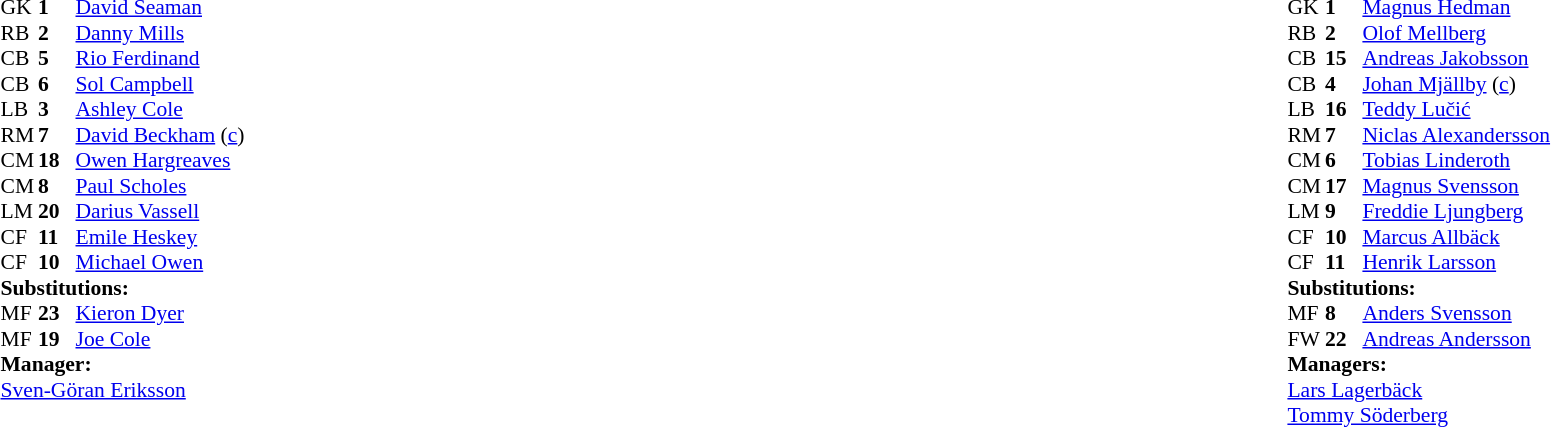<table width="100%">
<tr>
<td valign="top" width="50%"><br><table style="font-size: 90%" cellspacing="0" cellpadding="0">
<tr>
<th width="25"></th>
<th width="25"></th>
</tr>
<tr>
<td>GK</td>
<td><strong>1</strong></td>
<td><a href='#'>David Seaman</a></td>
</tr>
<tr>
<td>RB</td>
<td><strong>2</strong></td>
<td><a href='#'>Danny Mills</a></td>
</tr>
<tr>
<td>CB</td>
<td><strong>5</strong></td>
<td><a href='#'>Rio Ferdinand</a></td>
</tr>
<tr>
<td>CB</td>
<td><strong>6</strong></td>
<td><a href='#'>Sol Campbell</a></td>
<td></td>
</tr>
<tr>
<td>LB</td>
<td><strong>3</strong></td>
<td><a href='#'>Ashley Cole</a></td>
</tr>
<tr>
<td>RM</td>
<td><strong>7</strong></td>
<td><a href='#'>David Beckham</a> (<a href='#'>c</a>)</td>
<td></td>
<td></td>
</tr>
<tr>
<td>CM</td>
<td><strong>18</strong></td>
<td><a href='#'>Owen Hargreaves</a></td>
</tr>
<tr>
<td>CM</td>
<td><strong>8</strong></td>
<td><a href='#'>Paul Scholes</a></td>
</tr>
<tr>
<td>LM</td>
<td><strong>20</strong></td>
<td><a href='#'>Darius Vassell</a></td>
<td></td>
<td></td>
</tr>
<tr>
<td>CF</td>
<td><strong>11</strong></td>
<td><a href='#'>Emile Heskey</a></td>
</tr>
<tr>
<td>CF</td>
<td><strong>10</strong></td>
<td><a href='#'>Michael Owen</a></td>
</tr>
<tr>
<td colspan=3><strong>Substitutions:</strong></td>
</tr>
<tr>
<td>MF</td>
<td><strong>23</strong></td>
<td><a href='#'>Kieron Dyer</a></td>
<td></td>
<td></td>
</tr>
<tr>
<td>MF</td>
<td><strong>19</strong></td>
<td><a href='#'>Joe Cole</a></td>
<td></td>
<td></td>
</tr>
<tr>
<td colspan=3><strong>Manager:</strong></td>
</tr>
<tr>
<td colspan="4"> <a href='#'>Sven-Göran Eriksson</a></td>
</tr>
</table>
</td>
<td valign="top"></td>
<td valign="top" width="50%"><br><table style="font-size: 90%" cellspacing="0" cellpadding="0" align=center>
<tr>
<th width="25"></th>
<th width="25"></th>
</tr>
<tr>
<td>GK</td>
<td><strong>1</strong></td>
<td><a href='#'>Magnus Hedman</a></td>
</tr>
<tr>
<td>RB</td>
<td><strong>2</strong></td>
<td><a href='#'>Olof Mellberg</a></td>
</tr>
<tr>
<td>CB</td>
<td><strong>15</strong></td>
<td><a href='#'>Andreas Jakobsson</a></td>
<td></td>
</tr>
<tr>
<td>CB</td>
<td><strong>4</strong></td>
<td><a href='#'>Johan Mjällby</a> (<a href='#'>c</a>)</td>
</tr>
<tr>
<td>LB</td>
<td><strong>16</strong></td>
<td><a href='#'>Teddy Lučić</a></td>
</tr>
<tr>
<td>RM</td>
<td><strong>7</strong></td>
<td><a href='#'>Niclas Alexandersson</a></td>
</tr>
<tr>
<td>CM</td>
<td><strong>6</strong></td>
<td><a href='#'>Tobias Linderoth</a></td>
</tr>
<tr>
<td>CM</td>
<td><strong>17</strong></td>
<td><a href='#'>Magnus Svensson</a></td>
<td></td>
<td></td>
</tr>
<tr>
<td>LM</td>
<td><strong>9</strong></td>
<td><a href='#'>Freddie Ljungberg</a></td>
</tr>
<tr>
<td>CF</td>
<td><strong>10</strong></td>
<td><a href='#'>Marcus Allbäck</a></td>
<td></td>
<td></td>
</tr>
<tr>
<td>CF</td>
<td><strong>11</strong></td>
<td><a href='#'>Henrik Larsson</a></td>
</tr>
<tr>
<td colspan=3><strong>Substitutions:</strong></td>
</tr>
<tr>
<td>MF</td>
<td><strong>8</strong></td>
<td><a href='#'>Anders Svensson</a></td>
<td></td>
<td></td>
</tr>
<tr>
<td>FW</td>
<td><strong>22</strong></td>
<td><a href='#'>Andreas Andersson</a></td>
<td></td>
<td></td>
</tr>
<tr>
<td colspan=6><strong>Managers:</strong></td>
</tr>
<tr>
<td colspan="6"><a href='#'>Lars Lagerbäck</a><br><a href='#'>Tommy Söderberg</a></td>
</tr>
</table>
</td>
</tr>
</table>
